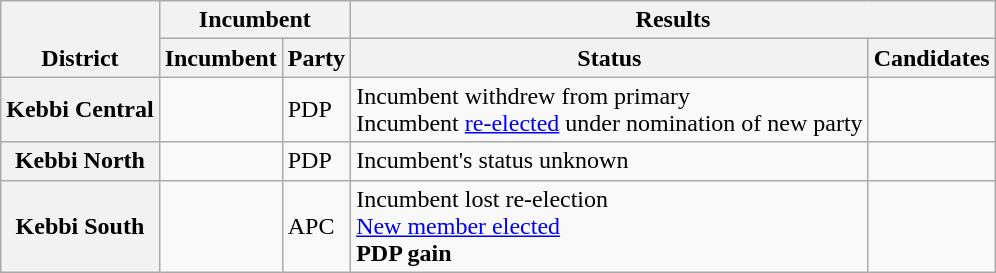<table class="wikitable sortable">
<tr valign=bottom>
<th rowspan=2>District</th>
<th colspan=2>Incumbent</th>
<th colspan=2>Results</th>
</tr>
<tr valign=bottom>
<th>Incumbent</th>
<th>Party</th>
<th>Status</th>
<th>Candidates</th>
</tr>
<tr>
<th>Kebbi Central</th>
<td></td>
<td>PDP</td>
<td>Incumbent withdrew from primary<br>Incumbent <a href='#'>re-elected</a> under nomination of new party</td>
<td nowrap></td>
</tr>
<tr>
<th>Kebbi North</th>
<td></td>
<td>PDP</td>
<td>Incumbent's status unknown</td>
<td nowrap></td>
</tr>
<tr>
<th>Kebbi South</th>
<td></td>
<td>APC</td>
<td>Incumbent lost re-election<br><a href='#'>New member elected</a><br><strong>PDP gain</strong></td>
<td nowrap></td>
</tr>
</table>
